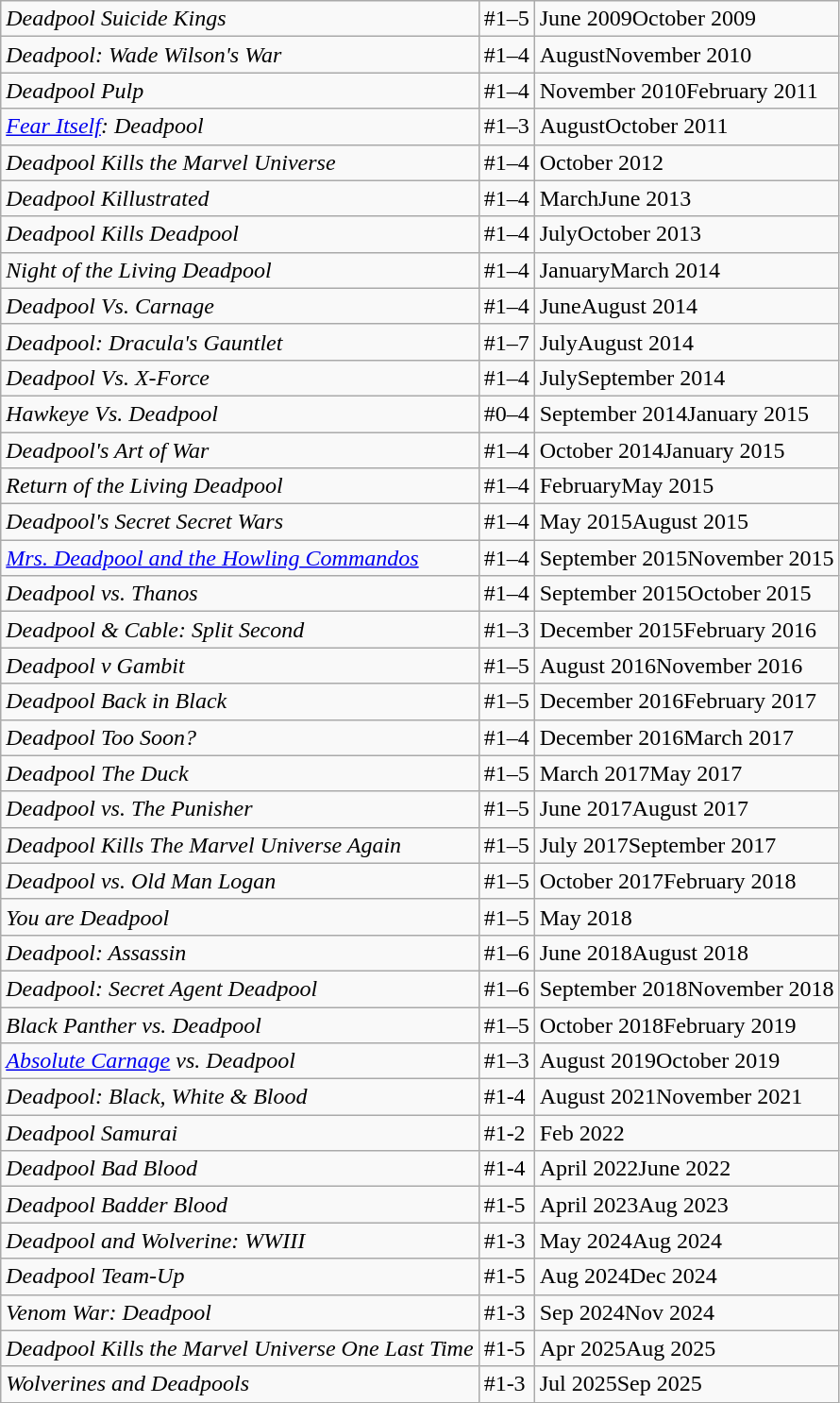<table class=wikitable>
<tr>
<td><em>Deadpool</em> <em>Suicide Kings</em></td>
<td>#1–5</td>
<td>June 2009October 2009</td>
</tr>
<tr>
<td><em>Deadpool: Wade Wilson's War</em></td>
<td>#1–4</td>
<td>AugustNovember 2010</td>
</tr>
<tr>
<td><em>Deadpool Pulp</em></td>
<td>#1–4</td>
<td>November 2010February 2011</td>
</tr>
<tr>
<td><em><a href='#'>Fear Itself</a>: Deadpool</em></td>
<td>#1–3</td>
<td>AugustOctober 2011</td>
</tr>
<tr>
<td><em>Deadpool Kills the Marvel Universe</em></td>
<td>#1–4</td>
<td>October 2012</td>
</tr>
<tr>
<td><em>Deadpool Killustrated</em></td>
<td>#1–4</td>
<td>MarchJune 2013</td>
</tr>
<tr>
<td><em>Deadpool Kills Deadpool</em></td>
<td>#1–4</td>
<td>JulyOctober 2013</td>
</tr>
<tr>
<td><em>Night of the Living Deadpool</em></td>
<td>#1–4</td>
<td>JanuaryMarch 2014</td>
</tr>
<tr>
<td><em>Deadpool Vs. Carnage</em></td>
<td>#1–4</td>
<td>JuneAugust 2014</td>
</tr>
<tr>
<td><em>Deadpool: Dracula's Gauntlet</em></td>
<td>#1–7</td>
<td>JulyAugust 2014</td>
</tr>
<tr>
<td><em>Deadpool Vs. X-Force</em></td>
<td>#1–4</td>
<td>JulySeptember 2014</td>
</tr>
<tr>
<td><em>Hawkeye Vs. Deadpool</em></td>
<td>#0–4</td>
<td>September 2014January 2015</td>
</tr>
<tr>
<td><em>Deadpool's Art of War</em></td>
<td>#1–4</td>
<td>October 2014January 2015</td>
</tr>
<tr>
<td><em>Return of the Living Deadpool</em></td>
<td>#1–4</td>
<td>FebruaryMay 2015</td>
</tr>
<tr>
<td><em>Deadpool's Secret Secret Wars</em></td>
<td>#1–4</td>
<td>May 2015August 2015</td>
</tr>
<tr>
<td><em><a href='#'>Mrs. Deadpool and the Howling Commandos</a></em></td>
<td>#1–4</td>
<td>September 2015November 2015</td>
</tr>
<tr>
<td><em>Deadpool vs. Thanos</em></td>
<td>#1–4</td>
<td>September 2015October 2015</td>
</tr>
<tr>
<td><em>Deadpool & Cable: Split Second</em></td>
<td>#1–3</td>
<td>December 2015February 2016</td>
</tr>
<tr>
<td><em>Deadpool v Gambit</em></td>
<td>#1–5</td>
<td>August 2016November 2016</td>
</tr>
<tr>
<td><em>Deadpool Back in Black</em></td>
<td>#1–5</td>
<td>December 2016February 2017</td>
</tr>
<tr>
<td><em>Deadpool Too Soon?</em></td>
<td>#1–4</td>
<td>December 2016March 2017</td>
</tr>
<tr>
<td><em>Deadpool The Duck</em></td>
<td>#1–5</td>
<td>March 2017May 2017</td>
</tr>
<tr>
<td><em>Deadpool vs. The Punisher</em></td>
<td>#1–5</td>
<td>June 2017August 2017</td>
</tr>
<tr>
<td><em>Deadpool Kills The Marvel Universe Again</em></td>
<td>#1–5</td>
<td>July 2017September 2017</td>
</tr>
<tr>
<td><em>Deadpool vs. Old Man Logan</em></td>
<td>#1–5</td>
<td>October 2017February 2018</td>
</tr>
<tr>
<td><em>You are Deadpool</em></td>
<td>#1–5</td>
<td>May 2018</td>
</tr>
<tr>
<td><em>Deadpool: Assassin</em></td>
<td>#1–6</td>
<td>June 2018August 2018</td>
</tr>
<tr>
<td><em>Deadpool: Secret Agent Deadpool</em></td>
<td>#1–6</td>
<td>September 2018November 2018</td>
</tr>
<tr>
<td><em>Black Panther vs. Deadpool</em></td>
<td>#1–5</td>
<td>October 2018February 2019</td>
</tr>
<tr>
<td><em><a href='#'>Absolute Carnage</a> vs. Deadpool</em></td>
<td>#1–3</td>
<td>August 2019October 2019</td>
</tr>
<tr>
<td><em>Deadpool: Black, White & Blood</em></td>
<td>#1-4</td>
<td>August 2021November 2021</td>
</tr>
<tr>
<td><em>Deadpool Samurai</em></td>
<td>#1-2</td>
<td>Feb 2022</td>
</tr>
<tr>
<td><em>Deadpool Bad Blood</em></td>
<td>#1-4</td>
<td>April 2022June 2022</td>
</tr>
<tr>
<td><em>Deadpool Badder Blood</em></td>
<td>#1-5</td>
<td>April 2023Aug 2023</td>
</tr>
<tr>
<td><em>Deadpool and Wolverine: WWIII</em></td>
<td>#1-3</td>
<td>May 2024Aug 2024</td>
</tr>
<tr>
<td><em>Deadpool Team-Up</em></td>
<td>#1-5</td>
<td>Aug 2024Dec 2024</td>
</tr>
<tr>
<td><em>Venom War: Deadpool</em></td>
<td>#1-3</td>
<td>Sep 2024Nov 2024</td>
</tr>
<tr>
<td><em>Deadpool Kills the Marvel Universe One Last Time</em></td>
<td>#1-5</td>
<td>Apr 2025Aug 2025</td>
</tr>
<tr>
<td><em>Wolverines and Deadpools</em></td>
<td>#1-3</td>
<td>Jul 2025Sep 2025</td>
</tr>
</table>
